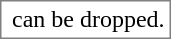<table style="border: thin gray solid;">
<tr>
<td></td>
<td> can be dropped.</td>
</tr>
</table>
